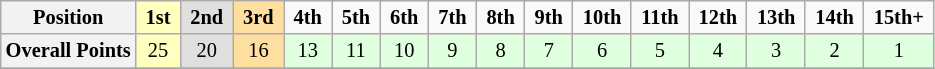<table class="wikitable" style="font-size:85%; text-align:center">
<tr>
<th>Position</th>
<td style="background:#ffffbf;"> <strong>1st</strong> </td>
<td style="background:#dfdfdf;"> <strong>2nd</strong> </td>
<td style="background:#ffdf9f;"> <strong>3rd</strong> </td>
<td> <strong>4th</strong> </td>
<td> <strong>5th</strong> </td>
<td> <strong>6th</strong> </td>
<td> <strong>7th</strong> </td>
<td> <strong>8th</strong> </td>
<td> <strong>9th</strong> </td>
<td> <strong>10th</strong> </td>
<td> <strong>11th</strong> </td>
<td> <strong>12th</strong> </td>
<td> <strong>13th</strong> </td>
<td> <strong>14th</strong> </td>
<td> <strong>15th+</strong> </td>
</tr>
<tr>
<th>Overall Points</th>
<td style="background:#ffffbf;">25</td>
<td style="background:#dfdfdf;">20</td>
<td style="background:#ffdf9f;">16</td>
<td style="background:#dfffdf;">13</td>
<td style="background:#dfffdf;">11</td>
<td style="background:#dfffdf;">10</td>
<td style="background:#dfffdf;">9</td>
<td style="background:#dfffdf;">8</td>
<td style="background:#dfffdf;">7</td>
<td style="background:#dfffdf;">6</td>
<td style="background:#dfffdf;">5</td>
<td style="background:#dfffdf;">4</td>
<td style="background:#dfffdf;">3</td>
<td style="background:#dfffdf;">2</td>
<td style="background:#dfffdf;">1</td>
</tr>
<tr>
</tr>
</table>
